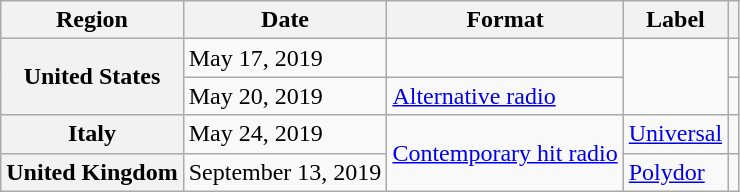<table class="wikitable plainrowheaders">
<tr>
<th scope="col">Region</th>
<th scope="col">Date</th>
<th scope="col">Format</th>
<th scope="col">Label</th>
<th scope="col" colspan="2"></th>
</tr>
<tr>
<th scope="row" rowspan="2">United States</th>
<td>May 17, 2019</td>
<td></td>
<td rowspan="2"></td>
<td></td>
</tr>
<tr>
<td>May 20, 2019</td>
<td><a href='#'>Alternative radio</a></td>
<td></td>
</tr>
<tr>
<th scope="row">Italy</th>
<td>May 24, 2019</td>
<td rowspan="2"><a href='#'>Contemporary hit radio</a></td>
<td><a href='#'>Universal</a></td>
<td></td>
</tr>
<tr>
<th scope="row">United Kingdom</th>
<td>September 13, 2019</td>
<td><a href='#'>Polydor</a></td>
<td></td>
</tr>
</table>
